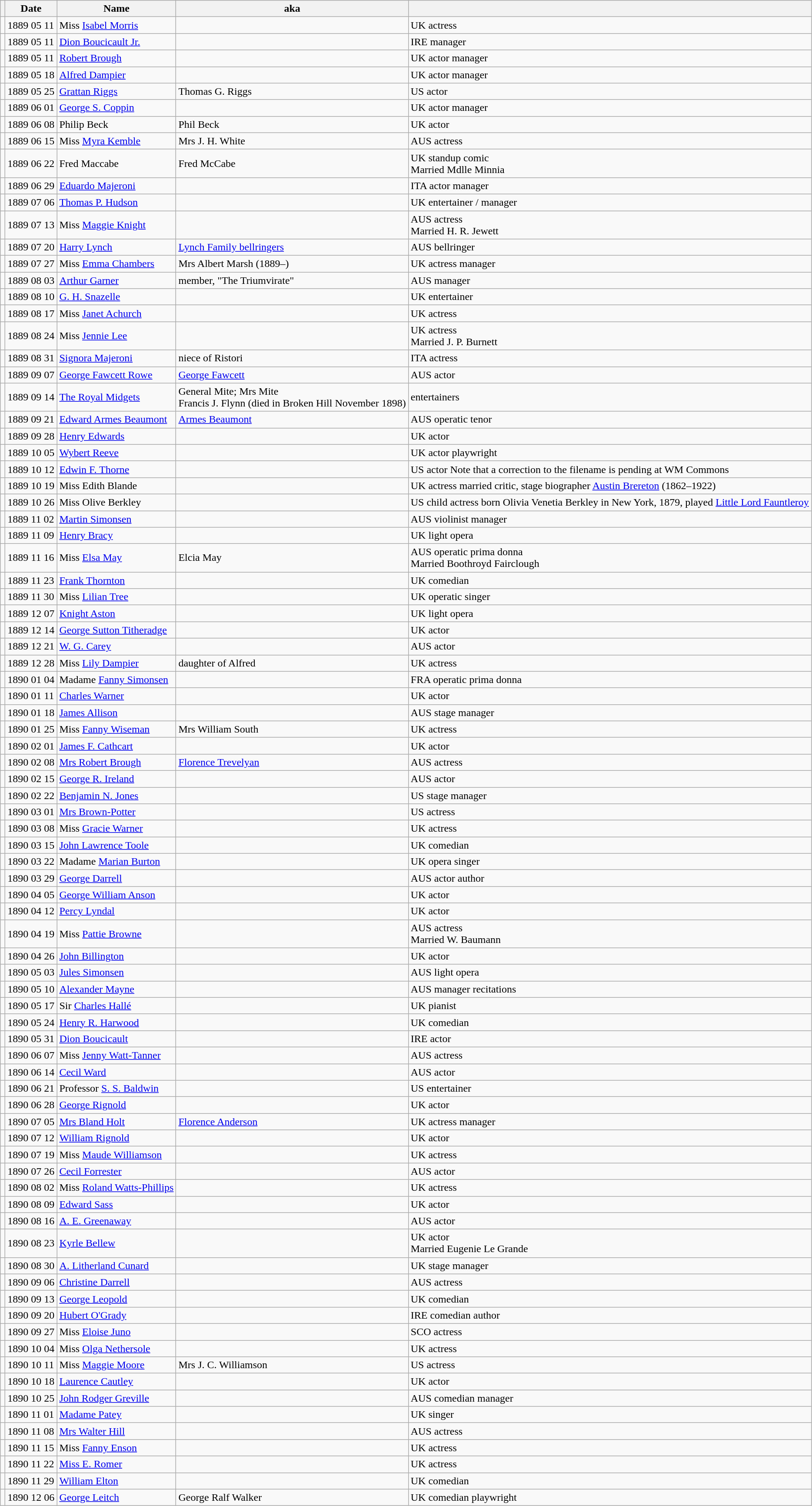<table class="wikitable">
<tr>
<th></th>
<th>Date</th>
<th>Name</th>
<th>aka</th>
<th></th>
</tr>
<tr>
<td></td>
<td>1889 05 11</td>
<td>Miss <a href='#'>Isabel Morris</a></td>
<td></td>
<td>UK actress</td>
</tr>
<tr>
<td></td>
<td>1889 05 11</td>
<td><a href='#'>Dion Boucicault Jr.</a></td>
<td></td>
<td>IRE manager</td>
</tr>
<tr>
<td></td>
<td>1889 05 11</td>
<td><a href='#'>Robert Brough</a></td>
<td></td>
<td>UK actor manager</td>
</tr>
<tr>
<td></td>
<td>1889 05 18</td>
<td><a href='#'>Alfred Dampier</a></td>
<td></td>
<td>UK actor manager</td>
</tr>
<tr>
<td></td>
<td>1889 05 25</td>
<td><a href='#'>Grattan Riggs</a></td>
<td>Thomas G. Riggs</td>
<td>US actor</td>
</tr>
<tr>
<td></td>
<td>1889 06 01</td>
<td><a href='#'>George S. Coppin</a></td>
<td></td>
<td>UK actor manager</td>
</tr>
<tr>
<td></td>
<td>1889 06 08</td>
<td>Philip Beck</td>
<td>Phil Beck</td>
<td>UK actor</td>
</tr>
<tr>
<td></td>
<td>1889 06 15</td>
<td>Miss <a href='#'>Myra Kemble</a></td>
<td>Mrs J. H. White</td>
<td>AUS actress<br></td>
</tr>
<tr>
<td></td>
<td>1889 06 22</td>
<td>Fred Maccabe</td>
<td>Fred McCabe</td>
<td>UK standup comic<br>Married Mdlle Minnia</td>
</tr>
<tr>
<td></td>
<td>1889 06 29</td>
<td><a href='#'>Eduardo Majeroni</a></td>
<td></td>
<td>ITA actor manager</td>
</tr>
<tr>
<td></td>
<td>1889 07 06</td>
<td><a href='#'>Thomas P. Hudson</a></td>
<td></td>
<td>UK entertainer / manager</td>
</tr>
<tr>
<td></td>
<td>1889 07 13</td>
<td>Miss <a href='#'>Maggie Knight</a></td>
<td></td>
<td>AUS actress<br>Married H. R. Jewett</td>
</tr>
<tr>
<td></td>
<td>1889 07 20</td>
<td><a href='#'>Harry Lynch</a></td>
<td><a href='#'>Lynch Family bellringers</a></td>
<td>AUS bellringer</td>
</tr>
<tr>
<td></td>
<td>1889 07 27</td>
<td>Miss <a href='#'>Emma Chambers</a></td>
<td>Mrs Albert Marsh (1889–)</td>
<td>UK actress manager</td>
</tr>
<tr>
<td></td>
<td>1889 08 03</td>
<td><a href='#'>Arthur Garner</a></td>
<td>member, "The Triumvirate"</td>
<td>AUS manager</td>
</tr>
<tr>
<td></td>
<td>1889 08 10</td>
<td><a href='#'>G. H. Snazelle</a></td>
<td></td>
<td>UK entertainer</td>
</tr>
<tr>
<td></td>
<td>1889 08 17</td>
<td>Miss <a href='#'>Janet Achurch</a></td>
<td></td>
<td>UK actress</td>
</tr>
<tr>
<td></td>
<td>1889 08 24</td>
<td>Miss <a href='#'>Jennie Lee</a></td>
<td></td>
<td>UK actress<br>Married J. P. Burnett</td>
</tr>
<tr>
<td></td>
<td>1889 08 31</td>
<td><a href='#'>Signora Majeroni</a></td>
<td>niece of Ristori</td>
<td>ITA actress</td>
</tr>
<tr>
<td></td>
<td>1889 09 07</td>
<td><a href='#'>George Fawcett Rowe</a></td>
<td><a href='#'>George Fawcett</a></td>
<td>AUS actor</td>
</tr>
<tr>
<td></td>
<td>1889 09 14</td>
<td><a href='#'>The Royal Midgets</a></td>
<td>General Mite; Mrs Mite<br>Francis J. Flynn (died in Broken Hill November 1898)</td>
<td>entertainers</td>
</tr>
<tr>
<td></td>
<td>1889 09 21</td>
<td><a href='#'>Edward Armes Beaumont</a></td>
<td><a href='#'>Armes Beaumont</a></td>
<td>AUS operatic tenor</td>
</tr>
<tr>
<td></td>
<td>1889 09 28</td>
<td><a href='#'>Henry Edwards</a></td>
<td></td>
<td>UK actor</td>
</tr>
<tr>
<td></td>
<td>1889 10 05</td>
<td><a href='#'>Wybert Reeve</a></td>
<td></td>
<td>UK actor playwright</td>
</tr>
<tr>
<td></td>
<td>1889 10 12</td>
<td><a href='#'>Edwin F. Thorne</a></td>
<td></td>
<td>US actor Note that a correction to the filename is pending at WM Commons</td>
</tr>
<tr>
<td></td>
<td>1889 10 19</td>
<td>Miss Edith Blande</td>
<td></td>
<td>UK actress married critic, stage biographer <a href='#'>Austin Brereton</a> (1862–1922)</td>
</tr>
<tr>
<td></td>
<td>1889 10 26</td>
<td>Miss Olive Berkley</td>
<td></td>
<td>US child actress born Olivia Venetia Berkley in New York, 1879, played <a href='#'>Little Lord Fauntleroy</a></td>
</tr>
<tr>
<td></td>
<td>1889 11 02</td>
<td><a href='#'>Martin Simonsen</a></td>
<td></td>
<td>AUS violinist manager</td>
</tr>
<tr>
<td></td>
<td>1889 11 09</td>
<td><a href='#'>Henry Bracy</a></td>
<td></td>
<td>UK light opera</td>
</tr>
<tr>
<td></td>
<td>1889 11 16</td>
<td>Miss <a href='#'>Elsa May</a></td>
<td>Elcia May</td>
<td>AUS operatic prima donna<br>Married Boothroyd Fairclough</td>
</tr>
<tr>
<td></td>
<td>1889 11 23</td>
<td><a href='#'>Frank Thornton</a></td>
<td></td>
<td>UK comedian</td>
</tr>
<tr>
<td></td>
<td>1889 11 30</td>
<td>Miss <a href='#'>Lilian Tree</a></td>
<td></td>
<td>UK operatic singer</td>
</tr>
<tr>
<td></td>
<td>1889 12 07</td>
<td><a href='#'>Knight Aston</a></td>
<td></td>
<td>UK light opera</td>
</tr>
<tr>
<td></td>
<td>1889 12 14</td>
<td><a href='#'>George Sutton Titheradge</a></td>
<td></td>
<td>UK actor</td>
</tr>
<tr>
<td></td>
<td>1889 12 21</td>
<td><a href='#'>W. G. Carey</a></td>
<td></td>
<td>AUS actor</td>
</tr>
<tr>
<td></td>
<td>1889 12 28</td>
<td>Miss <a href='#'>Lily Dampier</a></td>
<td>daughter of Alfred</td>
<td>UK actress</td>
</tr>
<tr>
<td></td>
<td>1890 01 04</td>
<td>Madame <a href='#'>Fanny Simonsen</a></td>
<td></td>
<td>FRA operatic prima donna</td>
</tr>
<tr>
<td></td>
<td>1890 01 11</td>
<td><a href='#'>Charles Warner</a></td>
<td></td>
<td>UK actor</td>
</tr>
<tr>
<td></td>
<td>1890 01 18</td>
<td><a href='#'>James Allison</a></td>
<td></td>
<td>AUS stage manager</td>
</tr>
<tr>
<td></td>
<td>1890 01 25</td>
<td>Miss <a href='#'>Fanny Wiseman</a></td>
<td>Mrs William South</td>
<td>UK actress</td>
</tr>
<tr>
<td></td>
<td>1890 02 01</td>
<td><a href='#'>James F. Cathcart</a></td>
<td></td>
<td>UK actor</td>
</tr>
<tr>
<td></td>
<td>1890 02 08</td>
<td><a href='#'>Mrs Robert Brough</a></td>
<td><a href='#'>Florence Trevelyan</a></td>
<td>AUS actress</td>
</tr>
<tr>
<td></td>
<td>1890 02 15</td>
<td><a href='#'>George R. Ireland</a></td>
<td></td>
<td>AUS actor</td>
</tr>
<tr>
<td></td>
<td>1890 02 22</td>
<td><a href='#'>Benjamin N. Jones</a></td>
<td></td>
<td>US stage manager</td>
</tr>
<tr>
<td></td>
<td>1890 03 01</td>
<td><a href='#'>Mrs Brown-Potter</a></td>
<td></td>
<td>US actress</td>
</tr>
<tr>
<td></td>
<td>1890 03 08</td>
<td>Miss <a href='#'>Gracie Warner</a></td>
<td></td>
<td>UK actress</td>
</tr>
<tr>
<td></td>
<td>1890 03 15</td>
<td><a href='#'>John Lawrence Toole</a></td>
<td></td>
<td>UK comedian</td>
</tr>
<tr>
<td></td>
<td>1890 03 22</td>
<td>Madame <a href='#'>Marian Burton</a></td>
<td></td>
<td>UK opera singer</td>
</tr>
<tr>
<td></td>
<td>1890 03 29</td>
<td><a href='#'>George Darrell</a></td>
<td></td>
<td>AUS actor author</td>
</tr>
<tr>
<td></td>
<td>1890 04 05</td>
<td><a href='#'>George William Anson</a></td>
<td></td>
<td>UK actor</td>
</tr>
<tr>
<td></td>
<td>1890 04 12</td>
<td><a href='#'>Percy Lyndal</a></td>
<td></td>
<td>UK actor</td>
</tr>
<tr>
<td></td>
<td>1890 04 19</td>
<td>Miss <a href='#'>Pattie Browne</a></td>
<td></td>
<td>AUS actress<br>Married W. Baumann</td>
</tr>
<tr>
<td></td>
<td>1890 04 26</td>
<td><a href='#'>John Billington</a></td>
<td></td>
<td>UK actor</td>
</tr>
<tr>
<td></td>
<td>1890 05 03</td>
<td><a href='#'>Jules Simonsen</a></td>
<td></td>
<td>AUS light opera</td>
</tr>
<tr>
<td></td>
<td>1890 05 10</td>
<td><a href='#'>Alexander Mayne</a></td>
<td></td>
<td>AUS manager recitations</td>
</tr>
<tr>
<td></td>
<td>1890 05 17</td>
<td>Sir <a href='#'>Charles Hallé</a></td>
<td></td>
<td>UK pianist</td>
</tr>
<tr>
<td></td>
<td>1890 05 24</td>
<td><a href='#'>Henry R. Harwood</a></td>
<td></td>
<td>UK comedian</td>
</tr>
<tr>
<td></td>
<td>1890 05 31</td>
<td><a href='#'>Dion Boucicault</a></td>
<td></td>
<td>IRE actor</td>
</tr>
<tr>
<td></td>
<td>1890 06 07</td>
<td>Miss <a href='#'>Jenny Watt-Tanner</a></td>
<td></td>
<td>AUS actress</td>
</tr>
<tr>
<td></td>
<td>1890 06 14</td>
<td><a href='#'>Cecil Ward</a></td>
<td></td>
<td>AUS actor</td>
</tr>
<tr>
<td></td>
<td>1890 06 21</td>
<td>Professor <a href='#'>S. S. Baldwin</a></td>
<td></td>
<td>US entertainer</td>
</tr>
<tr>
<td></td>
<td>1890 06 28</td>
<td><a href='#'>George Rignold</a></td>
<td></td>
<td>UK actor</td>
</tr>
<tr>
<td></td>
<td>1890 07 05</td>
<td><a href='#'>Mrs Bland Holt</a></td>
<td><a href='#'>Florence Anderson</a></td>
<td>UK actress manager</td>
</tr>
<tr>
<td></td>
<td>1890 07 12</td>
<td><a href='#'>William Rignold</a></td>
<td></td>
<td>UK actor</td>
</tr>
<tr>
<td></td>
<td>1890 07 19</td>
<td>Miss <a href='#'>Maude Williamson</a></td>
<td></td>
<td>UK actress</td>
</tr>
<tr>
<td></td>
<td>1890 07 26</td>
<td><a href='#'>Cecil Forrester</a></td>
<td></td>
<td>AUS actor</td>
</tr>
<tr>
<td></td>
<td>1890 08 02</td>
<td>Miss <a href='#'>Roland Watts-Phillips</a></td>
<td></td>
<td>UK actress</td>
</tr>
<tr>
<td></td>
<td>1890 08 09</td>
<td><a href='#'>Edward Sass</a></td>
<td></td>
<td>UK actor</td>
</tr>
<tr>
<td></td>
<td>1890 08 16</td>
<td><a href='#'>A. E. Greenaway</a></td>
<td></td>
<td>AUS actor</td>
</tr>
<tr>
<td></td>
<td>1890 08 23</td>
<td><a href='#'>Kyrle Bellew</a></td>
<td></td>
<td>UK actor<br>Married Eugenie Le Grande</td>
</tr>
<tr>
<td></td>
<td>1890 08 30</td>
<td><a href='#'>A. Litherland Cunard</a></td>
<td></td>
<td>UK stage manager</td>
</tr>
<tr>
<td></td>
<td>1890 09 06</td>
<td><a href='#'>Christine Darrell</a></td>
<td></td>
<td>AUS actress</td>
</tr>
<tr>
<td></td>
<td>1890 09 13</td>
<td><a href='#'>George Leopold</a></td>
<td></td>
<td>UK comedian</td>
</tr>
<tr>
<td></td>
<td>1890 09 20</td>
<td><a href='#'>Hubert O'Grady</a></td>
<td></td>
<td>IRE comedian author</td>
</tr>
<tr>
<td></td>
<td>1890 09 27</td>
<td>Miss <a href='#'>Eloise Juno</a></td>
<td></td>
<td>SCO actress</td>
</tr>
<tr>
<td></td>
<td>1890 10 04</td>
<td>Miss <a href='#'>Olga Nethersole</a></td>
<td></td>
<td>UK actress</td>
</tr>
<tr>
<td></td>
<td>1890 10 11</td>
<td>Miss <a href='#'>Maggie Moore</a></td>
<td>Mrs J. C. Williamson</td>
<td>US actress</td>
</tr>
<tr>
<td></td>
<td>1890 10 18</td>
<td><a href='#'>Laurence Cautley</a></td>
<td></td>
<td>UK actor</td>
</tr>
<tr>
<td></td>
<td>1890 10 25</td>
<td><a href='#'>John Rodger Greville</a></td>
<td></td>
<td>AUS comedian manager</td>
</tr>
<tr>
<td></td>
<td>1890 11 01</td>
<td><a href='#'>Madame Patey</a></td>
<td></td>
<td>UK singer</td>
</tr>
<tr>
<td></td>
<td>1890 11 08</td>
<td><a href='#'>Mrs Walter Hill</a></td>
<td></td>
<td>AUS actress</td>
</tr>
<tr>
<td></td>
<td>1890 11 15</td>
<td>Miss <a href='#'>Fanny Enson</a></td>
<td></td>
<td>UK actress</td>
</tr>
<tr>
<td></td>
<td>1890 11 22</td>
<td><a href='#'>Miss E. Romer</a></td>
<td></td>
<td>UK actress</td>
</tr>
<tr>
<td></td>
<td>1890 11 29</td>
<td><a href='#'>William Elton</a></td>
<td></td>
<td>UK comedian</td>
</tr>
<tr>
<td></td>
<td>1890 12 06</td>
<td><a href='#'>George Leitch</a></td>
<td>George Ralf Walker</td>
<td>UK comedian playwright</td>
</tr>
</table>
